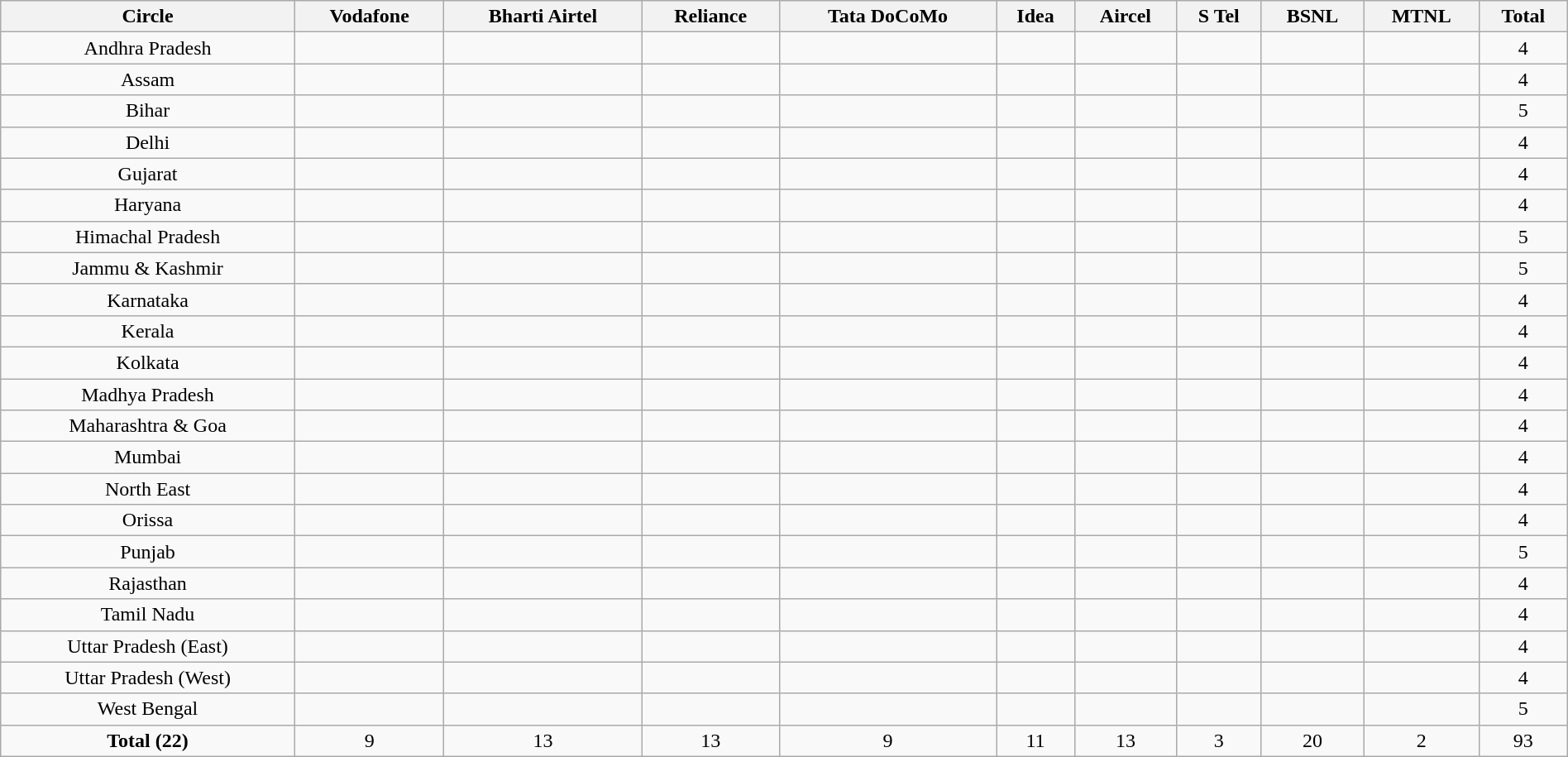<table class="wikitable sortable" width="100%" style="font-size:100%; text-align:center">
<tr>
<th>Circle</th>
<th>Vodafone</th>
<th>Bharti Airtel</th>
<th>Reliance</th>
<th>Tata DoCoMo</th>
<th>Idea</th>
<th>Aircel</th>
<th>S Tel</th>
<th>BSNL</th>
<th>MTNL</th>
<th>Total</th>
</tr>
<tr>
<td>Andhra Pradesh</td>
<td></td>
<td></td>
<td></td>
<td></td>
<td></td>
<td></td>
<td></td>
<td></td>
<td></td>
<td>4</td>
</tr>
<tr>
<td>Assam</td>
<td></td>
<td></td>
<td></td>
<td></td>
<td></td>
<td></td>
<td></td>
<td></td>
<td></td>
<td>4</td>
</tr>
<tr>
<td>Bihar</td>
<td></td>
<td></td>
<td></td>
<td></td>
<td></td>
<td></td>
<td></td>
<td></td>
<td></td>
<td>5</td>
</tr>
<tr>
<td>Delhi</td>
<td></td>
<td></td>
<td></td>
<td></td>
<td></td>
<td></td>
<td></td>
<td></td>
<td></td>
<td>4</td>
</tr>
<tr>
<td>Gujarat</td>
<td></td>
<td></td>
<td></td>
<td></td>
<td></td>
<td></td>
<td></td>
<td></td>
<td></td>
<td>4</td>
</tr>
<tr>
<td>Haryana</td>
<td></td>
<td></td>
<td></td>
<td></td>
<td></td>
<td></td>
<td></td>
<td></td>
<td></td>
<td>4</td>
</tr>
<tr>
<td>Himachal Pradesh</td>
<td></td>
<td></td>
<td></td>
<td></td>
<td></td>
<td></td>
<td></td>
<td></td>
<td></td>
<td>5</td>
</tr>
<tr>
<td>Jammu & Kashmir</td>
<td></td>
<td></td>
<td></td>
<td></td>
<td></td>
<td></td>
<td></td>
<td></td>
<td></td>
<td>5</td>
</tr>
<tr>
<td>Karnataka</td>
<td></td>
<td></td>
<td></td>
<td></td>
<td></td>
<td></td>
<td></td>
<td></td>
<td></td>
<td>4</td>
</tr>
<tr>
<td>Kerala</td>
<td></td>
<td></td>
<td></td>
<td></td>
<td></td>
<td></td>
<td></td>
<td></td>
<td></td>
<td>4</td>
</tr>
<tr>
<td>Kolkata</td>
<td></td>
<td></td>
<td></td>
<td></td>
<td></td>
<td></td>
<td></td>
<td></td>
<td></td>
<td>4</td>
</tr>
<tr>
<td>Madhya Pradesh</td>
<td></td>
<td></td>
<td></td>
<td></td>
<td></td>
<td></td>
<td></td>
<td></td>
<td></td>
<td>4</td>
</tr>
<tr>
<td>Maharashtra & Goa</td>
<td></td>
<td></td>
<td></td>
<td></td>
<td></td>
<td></td>
<td></td>
<td></td>
<td></td>
<td>4</td>
</tr>
<tr>
<td>Mumbai</td>
<td></td>
<td></td>
<td></td>
<td></td>
<td></td>
<td></td>
<td></td>
<td></td>
<td></td>
<td>4</td>
</tr>
<tr>
<td>North East</td>
<td></td>
<td></td>
<td></td>
<td></td>
<td></td>
<td></td>
<td></td>
<td></td>
<td></td>
<td>4</td>
</tr>
<tr>
<td>Orissa</td>
<td></td>
<td></td>
<td></td>
<td></td>
<td></td>
<td></td>
<td></td>
<td></td>
<td></td>
<td>4</td>
</tr>
<tr>
<td>Punjab</td>
<td></td>
<td></td>
<td></td>
<td></td>
<td></td>
<td></td>
<td></td>
<td></td>
<td></td>
<td>5</td>
</tr>
<tr>
<td>Rajasthan</td>
<td></td>
<td></td>
<td></td>
<td></td>
<td></td>
<td></td>
<td></td>
<td></td>
<td></td>
<td>4</td>
</tr>
<tr>
<td>Tamil Nadu</td>
<td></td>
<td></td>
<td></td>
<td></td>
<td></td>
<td></td>
<td></td>
<td></td>
<td></td>
<td>4</td>
</tr>
<tr>
<td>Uttar Pradesh (East)</td>
<td></td>
<td></td>
<td></td>
<td></td>
<td></td>
<td></td>
<td></td>
<td></td>
<td></td>
<td>4</td>
</tr>
<tr>
<td>Uttar Pradesh (West)</td>
<td></td>
<td></td>
<td></td>
<td></td>
<td></td>
<td></td>
<td></td>
<td></td>
<td></td>
<td>4</td>
</tr>
<tr>
<td>West Bengal</td>
<td></td>
<td></td>
<td></td>
<td></td>
<td></td>
<td></td>
<td></td>
<td></td>
<td></td>
<td>5</td>
</tr>
<tr>
<td><strong>Total (22)</strong></td>
<td>9</td>
<td>13</td>
<td>13</td>
<td>9</td>
<td>11</td>
<td>13</td>
<td>3</td>
<td>20</td>
<td>2</td>
<td>93</td>
</tr>
</table>
